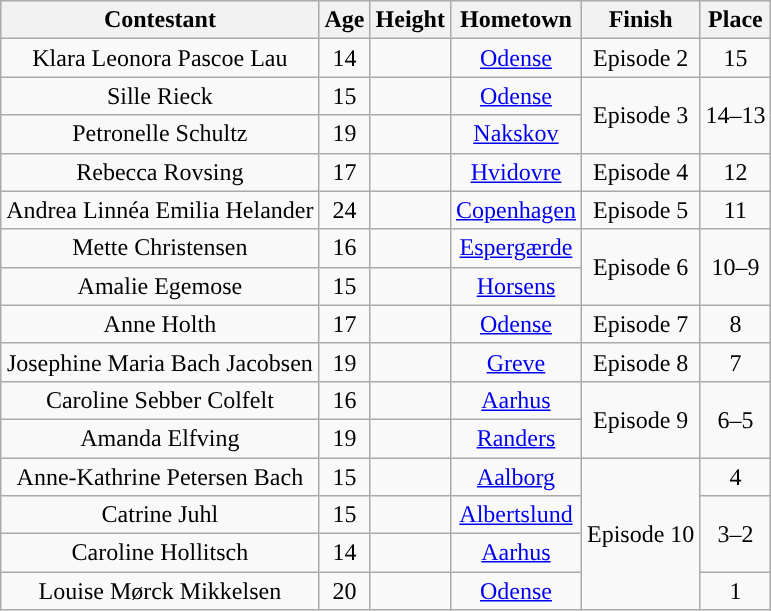<table class="wikitable sortable" style="text-align:center;">
<tr>
<th>Contestant</th>
<th>Age</th>
<th>Height</th>
<th>Hometown</th>
<th>Finish</th>
<th>Place</th>
</tr>
<tr>
<td>Klara Leonora Pascoe Lau</td>
<td>14</td>
<td></td>
<td><a href='#'>Odense</a></td>
<td>Episode 2</td>
<td>15</td>
</tr>
<tr>
<td>Sille Rieck</td>
<td>15</td>
<td></td>
<td><a href='#'>Odense</a></td>
<td rowspan="2">Episode 3</td>
<td rowspan="2">14–13</td>
</tr>
<tr>
<td>Petronelle Schultz</td>
<td>19</td>
<td></td>
<td><a href='#'>Nakskov</a></td>
</tr>
<tr>
<td>Rebecca Rovsing</td>
<td>17</td>
<td></td>
<td><a href='#'>Hvidovre</a></td>
<td>Episode 4</td>
<td>12</td>
</tr>
<tr>
<td>Andrea Linnéa Emilia Helander</td>
<td>24</td>
<td></td>
<td><a href='#'>Copenhagen</a></td>
<td>Episode 5</td>
<td>11</td>
</tr>
<tr>
<td>Mette Christensen</td>
<td>16</td>
<td></td>
<td><a href='#'>Espergærde</a></td>
<td rowspan="2">Episode 6</td>
<td rowspan="2">10–9</td>
</tr>
<tr>
<td>Amalie Egemose</td>
<td>15</td>
<td></td>
<td><a href='#'>Horsens</a></td>
</tr>
<tr>
<td>Anne Holth</td>
<td>17</td>
<td></td>
<td><a href='#'>Odense</a></td>
<td>Episode 7</td>
<td>8</td>
</tr>
<tr>
<td>Josephine Maria Bach Jacobsen</td>
<td>19</td>
<td></td>
<td><a href='#'>Greve</a></td>
<td>Episode 8</td>
<td>7</td>
</tr>
<tr>
<td>Caroline Sebber Colfelt</td>
<td>16</td>
<td></td>
<td><a href='#'>Aarhus</a></td>
<td rowspan="2">Episode 9</td>
<td rowspan="2">6–5</td>
</tr>
<tr>
<td>Amanda Elfving</td>
<td>19</td>
<td></td>
<td><a href='#'>Randers</a></td>
</tr>
<tr>
<td>Anne-Kathrine Petersen Bach</td>
<td>15</td>
<td></td>
<td><a href='#'>Aalborg</a></td>
<td rowspan="4">Episode 10</td>
<td>4</td>
</tr>
<tr>
<td>Catrine Juhl</td>
<td>15</td>
<td></td>
<td><a href='#'>Albertslund</a></td>
<td rowspan="2">3–2</td>
</tr>
<tr>
<td>Caroline Hollitsch</td>
<td>14</td>
<td></td>
<td><a href='#'>Aarhus</a></td>
</tr>
<tr>
<td>Louise Mørck Mikkelsen</td>
<td>20</td>
<td></td>
<td><a href='#'>Odense</a></td>
<td>1</td>
</tr>
</table>
